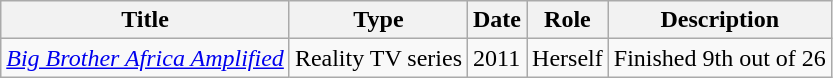<table class="wikitable">
<tr>
<th>Title</th>
<th>Type</th>
<th>Date</th>
<th>Role</th>
<th>Description</th>
</tr>
<tr>
<td><em><a href='#'>Big Brother Africa Amplified</a></em></td>
<td>Reality TV series</td>
<td>2011</td>
<td>Herself</td>
<td>Finished 9th out of 26</td>
</tr>
</table>
